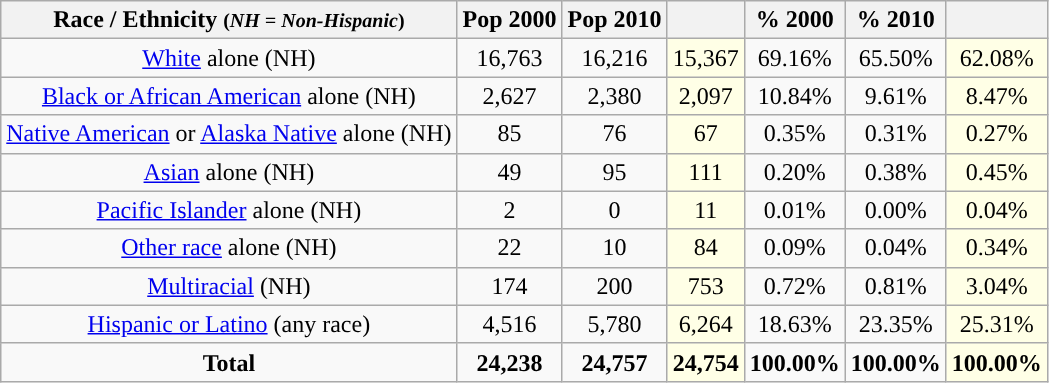<table class="wikitable" style="text-align:center;">
<tr>
<th>Race / Ethnicity <small>(<em>NH = Non-Hispanic</em>)</small></th>
<th>Pop 2000</th>
<th>Pop 2010</th>
<th></th>
<th>% 2000</th>
<th>% 2010</th>
<th></th>
</tr>
<tr>
<td><a href='#'>White</a> alone (NH)</td>
<td>16,763</td>
<td>16,216</td>
<td style='background: #ffffe6;'>15,367</td>
<td>69.16%</td>
<td>65.50%</td>
<td style='background: #ffffe6;'>62.08%</td>
</tr>
<tr>
<td><a href='#'>Black or African American</a> alone (NH)</td>
<td>2,627</td>
<td>2,380</td>
<td style='background: #ffffe6;'>2,097</td>
<td>10.84%</td>
<td>9.61%</td>
<td style='background: #ffffe6;'>8.47%</td>
</tr>
<tr>
<td><a href='#'>Native American</a> or <a href='#'>Alaska Native</a> alone (NH)</td>
<td>85</td>
<td>76</td>
<td style='background: #ffffe6;'>67</td>
<td>0.35%</td>
<td>0.31%</td>
<td style='background: #ffffe6;'>0.27%</td>
</tr>
<tr>
<td><a href='#'>Asian</a> alone (NH)</td>
<td>49</td>
<td>95</td>
<td style='background: #ffffe6;'>111</td>
<td>0.20%</td>
<td>0.38%</td>
<td style='background: #ffffe6;'>0.45%</td>
</tr>
<tr>
<td><a href='#'>Pacific Islander</a> alone (NH)</td>
<td>2</td>
<td>0</td>
<td style='background: #ffffe6;'>11</td>
<td>0.01%</td>
<td>0.00%</td>
<td style='background: #ffffe6;'>0.04%</td>
</tr>
<tr>
<td><a href='#'>Other race</a> alone (NH)</td>
<td>22</td>
<td>10</td>
<td style='background: #ffffe6;'>84</td>
<td>0.09%</td>
<td>0.04%</td>
<td style='background: #ffffe6;'>0.34%</td>
</tr>
<tr>
<td><a href='#'>Multiracial</a> (NH)</td>
<td>174</td>
<td>200</td>
<td style='background: #ffffe6;'>753</td>
<td>0.72%</td>
<td>0.81%</td>
<td style='background: #ffffe6;'>3.04%</td>
</tr>
<tr>
<td><a href='#'>Hispanic or Latino</a> (any race)</td>
<td>4,516</td>
<td>5,780</td>
<td style='background: #ffffe6;'>6,264</td>
<td>18.63%</td>
<td>23.35%</td>
<td style='background: #ffffe6;'>25.31%</td>
</tr>
<tr>
<td><strong>Total</strong></td>
<td><strong>24,238</strong></td>
<td><strong>24,757</strong></td>
<td style='background: #ffffe6;'><strong>24,754</strong></td>
<td><strong>100.00%</strong></td>
<td><strong>100.00%</strong></td>
<td style='background: #ffffe6;'><strong>100.00%</strong></td>
</tr>
</table>
